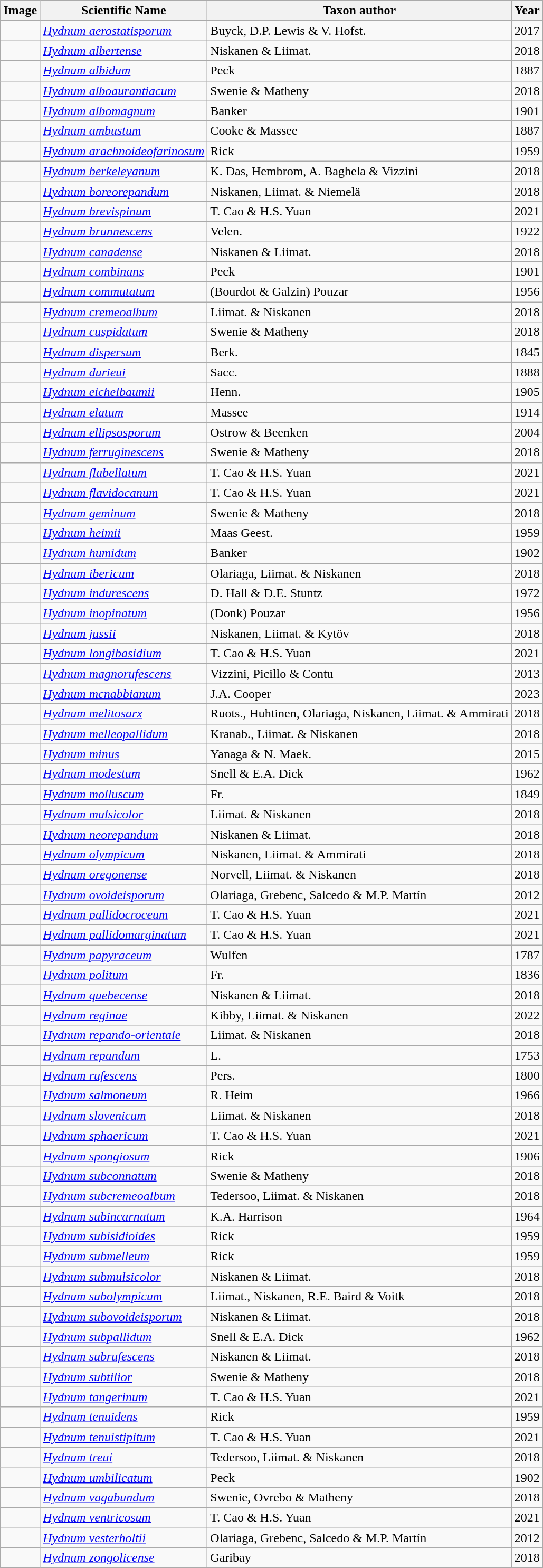<table class="wikitable sortable">
<tr>
<th>Image</th>
<th>Scientific Name</th>
<th>Taxon author</th>
<th>Year</th>
</tr>
<tr>
<td></td>
<td><em><a href='#'>Hydnum aerostatisporum</a></em></td>
<td>Buyck, D.P. Lewis & V. Hofst.</td>
<td>2017</td>
</tr>
<tr>
<td></td>
<td><em><a href='#'>Hydnum albertense</a></em></td>
<td>Niskanen & Liimat.</td>
<td>2018</td>
</tr>
<tr>
<td></td>
<td><em><a href='#'>Hydnum albidum</a></em></td>
<td>Peck</td>
<td>1887</td>
</tr>
<tr>
<td></td>
<td><em><a href='#'>Hydnum alboaurantiacum</a></em></td>
<td>Swenie & Matheny</td>
<td>2018</td>
</tr>
<tr>
<td></td>
<td><em><a href='#'>Hydnum albomagnum</a></em></td>
<td>Banker</td>
<td>1901</td>
</tr>
<tr>
<td></td>
<td><em><a href='#'>Hydnum ambustum</a></em></td>
<td>Cooke & Massee</td>
<td>1887</td>
</tr>
<tr>
<td></td>
<td><em><a href='#'>Hydnum arachnoideofarinosum</a></em></td>
<td>Rick</td>
<td>1959</td>
</tr>
<tr>
<td></td>
<td><em><a href='#'>Hydnum berkeleyanum</a></em></td>
<td>K. Das, Hembrom, A. Baghela & Vizzini</td>
<td>2018</td>
</tr>
<tr>
<td></td>
<td><em><a href='#'>Hydnum boreorepandum</a></em></td>
<td>Niskanen, Liimat. & Niemelä</td>
<td>2018</td>
</tr>
<tr>
<td></td>
<td><em><a href='#'>Hydnum brevispinum</a></em></td>
<td>T. Cao & H.S. Yuan</td>
<td>2021</td>
</tr>
<tr>
<td></td>
<td><em><a href='#'>Hydnum brunnescens</a></em></td>
<td>Velen.</td>
<td>1922</td>
</tr>
<tr>
<td></td>
<td><em><a href='#'>Hydnum canadense</a></em></td>
<td>Niskanen & Liimat.</td>
<td>2018</td>
</tr>
<tr>
<td></td>
<td><em><a href='#'>Hydnum combinans</a></em></td>
<td>Peck</td>
<td>1901</td>
</tr>
<tr>
<td></td>
<td><em><a href='#'>Hydnum commutatum</a></em></td>
<td>(Bourdot & Galzin) Pouzar</td>
<td>1956</td>
</tr>
<tr>
<td></td>
<td><em><a href='#'>Hydnum cremeoalbum</a></em></td>
<td>Liimat. & Niskanen</td>
<td>2018</td>
</tr>
<tr>
<td></td>
<td><em><a href='#'>Hydnum cuspidatum</a></em></td>
<td>Swenie & Matheny</td>
<td>2018</td>
</tr>
<tr>
<td></td>
<td><em><a href='#'>Hydnum dispersum</a></em></td>
<td>Berk.</td>
<td>1845</td>
</tr>
<tr>
<td></td>
<td><em><a href='#'>Hydnum durieui</a></em></td>
<td>Sacc.</td>
<td>1888</td>
</tr>
<tr>
<td></td>
<td><em><a href='#'>Hydnum eichelbaumii</a></em></td>
<td>Henn.</td>
<td>1905</td>
</tr>
<tr>
<td></td>
<td><em><a href='#'>Hydnum elatum</a></em></td>
<td>Massee</td>
<td>1914</td>
</tr>
<tr>
<td></td>
<td><em><a href='#'>Hydnum ellipsosporum</a></em></td>
<td>Ostrow & Beenken</td>
<td>2004</td>
</tr>
<tr>
<td></td>
<td><em><a href='#'>Hydnum ferruginescens</a></em></td>
<td>Swenie & Matheny</td>
<td>2018</td>
</tr>
<tr>
<td></td>
<td><em><a href='#'>Hydnum flabellatum</a></em></td>
<td>T. Cao & H.S. Yuan</td>
<td>2021</td>
</tr>
<tr>
<td></td>
<td><em><a href='#'>Hydnum flavidocanum</a></em></td>
<td>T. Cao & H.S. Yuan</td>
<td>2021</td>
</tr>
<tr>
<td></td>
<td><em><a href='#'>Hydnum geminum</a></em></td>
<td>Swenie & Matheny</td>
<td>2018</td>
</tr>
<tr>
<td></td>
<td><em><a href='#'>Hydnum heimii</a></em></td>
<td>Maas Geest.</td>
<td>1959</td>
</tr>
<tr>
<td></td>
<td><em><a href='#'>Hydnum humidum</a></em></td>
<td>Banker</td>
<td>1902</td>
</tr>
<tr>
<td></td>
<td><em><a href='#'>Hydnum ibericum</a></em></td>
<td>Olariaga, Liimat. & Niskanen</td>
<td>2018</td>
</tr>
<tr>
<td></td>
<td><em><a href='#'>Hydnum indurescens</a></em></td>
<td>D. Hall & D.E. Stuntz</td>
<td>1972</td>
</tr>
<tr>
<td></td>
<td><em><a href='#'>Hydnum inopinatum</a></em></td>
<td>(Donk) Pouzar</td>
<td>1956</td>
</tr>
<tr>
<td></td>
<td><em><a href='#'>Hydnum jussii</a></em></td>
<td>Niskanen, Liimat. & Kytöv</td>
<td>2018</td>
</tr>
<tr>
<td></td>
<td><em><a href='#'>Hydnum longibasidium</a></em></td>
<td>T. Cao & H.S. Yuan</td>
<td>2021</td>
</tr>
<tr>
<td></td>
<td><em><a href='#'>Hydnum magnorufescens</a></em></td>
<td>Vizzini, Picillo & Contu</td>
<td>2013</td>
</tr>
<tr>
<td></td>
<td><em><a href='#'>Hydnum mcnabbianum</a></em></td>
<td>J.A. Cooper</td>
<td>2023</td>
</tr>
<tr>
<td></td>
<td><em><a href='#'>Hydnum melitosarx</a></em></td>
<td>Ruots., Huhtinen, Olariaga, Niskanen, Liimat. & Ammirati</td>
<td>2018</td>
</tr>
<tr>
<td></td>
<td><em><a href='#'>Hydnum melleopallidum</a></em></td>
<td>Kranab., Liimat. & Niskanen</td>
<td>2018</td>
</tr>
<tr>
<td></td>
<td><em><a href='#'>Hydnum minus</a></em></td>
<td>Yanaga & N. Maek.</td>
<td>2015</td>
</tr>
<tr>
<td></td>
<td><em><a href='#'>Hydnum modestum</a></em></td>
<td>Snell & E.A. Dick</td>
<td>1962</td>
</tr>
<tr>
<td></td>
<td><em><a href='#'>Hydnum molluscum</a></em></td>
<td>Fr.</td>
<td>1849</td>
</tr>
<tr>
<td></td>
<td><em><a href='#'>Hydnum mulsicolor</a></em></td>
<td>Liimat. & Niskanen</td>
<td>2018</td>
</tr>
<tr>
<td></td>
<td><em><a href='#'>Hydnum neorepandum</a></em></td>
<td>Niskanen & Liimat.</td>
<td>2018</td>
</tr>
<tr>
<td></td>
<td><em><a href='#'>Hydnum olympicum</a></em></td>
<td>Niskanen, Liimat. & Ammirati</td>
<td>2018</td>
</tr>
<tr>
<td></td>
<td><em><a href='#'>Hydnum oregonense</a></em></td>
<td>Norvell, Liimat. & Niskanen</td>
<td>2018</td>
</tr>
<tr>
<td></td>
<td><em><a href='#'>Hydnum ovoideisporum</a></em></td>
<td>Olariaga, Grebenc, Salcedo & M.P. Martín</td>
<td>2012</td>
</tr>
<tr>
<td></td>
<td><em><a href='#'>Hydnum pallidocroceum</a></em></td>
<td>T. Cao & H.S. Yuan</td>
<td>2021</td>
</tr>
<tr>
<td></td>
<td><em><a href='#'>Hydnum pallidomarginatum</a></em></td>
<td>T. Cao & H.S. Yuan</td>
<td>2021</td>
</tr>
<tr>
<td></td>
<td><em><a href='#'>Hydnum papyraceum</a></em></td>
<td>Wulfen</td>
<td>1787</td>
</tr>
<tr>
<td></td>
<td><em><a href='#'>Hydnum politum</a></em></td>
<td>Fr.</td>
<td>1836</td>
</tr>
<tr>
<td></td>
<td><em><a href='#'>Hydnum quebecense</a></em></td>
<td>Niskanen & Liimat.</td>
<td>2018</td>
</tr>
<tr>
<td></td>
<td><em><a href='#'>Hydnum reginae</a></em></td>
<td>Kibby, Liimat. & Niskanen</td>
<td>2022</td>
</tr>
<tr>
<td></td>
<td><em><a href='#'>Hydnum repando-orientale</a></em></td>
<td>Liimat. & Niskanen</td>
<td>2018</td>
</tr>
<tr>
<td></td>
<td><em><a href='#'>Hydnum repandum</a></em></td>
<td>L.</td>
<td>1753</td>
</tr>
<tr>
<td></td>
<td><em><a href='#'>Hydnum rufescens</a></em></td>
<td>Pers.</td>
<td>1800</td>
</tr>
<tr>
<td></td>
<td><em><a href='#'>Hydnum salmoneum</a></em></td>
<td>R. Heim</td>
<td>1966</td>
</tr>
<tr>
<td></td>
<td><em><a href='#'>Hydnum slovenicum</a></em></td>
<td>Liimat. & Niskanen</td>
<td>2018</td>
</tr>
<tr>
<td></td>
<td><em><a href='#'>Hydnum sphaericum</a></em></td>
<td>T. Cao & H.S. Yuan</td>
<td>2021</td>
</tr>
<tr>
<td></td>
<td><em><a href='#'>Hydnum spongiosum</a></em></td>
<td>Rick</td>
<td>1906</td>
</tr>
<tr>
<td></td>
<td><em><a href='#'>Hydnum subconnatum</a></em></td>
<td>Swenie & Matheny</td>
<td>2018</td>
</tr>
<tr>
<td></td>
<td><em><a href='#'>Hydnum subcremeoalbum</a></em></td>
<td>Tedersoo, Liimat. & Niskanen</td>
<td>2018</td>
</tr>
<tr>
<td></td>
<td><em><a href='#'>Hydnum subincarnatum</a></em></td>
<td>K.A. Harrison</td>
<td>1964</td>
</tr>
<tr>
<td></td>
<td><em><a href='#'>Hydnum subisidioides</a></em></td>
<td>Rick</td>
<td>1959</td>
</tr>
<tr>
<td></td>
<td><em><a href='#'>Hydnum submelleum</a></em></td>
<td>Rick</td>
<td>1959</td>
</tr>
<tr>
<td></td>
<td><em><a href='#'>Hydnum submulsicolor</a></em></td>
<td>Niskanen & Liimat.</td>
<td>2018</td>
</tr>
<tr>
<td></td>
<td><em><a href='#'>Hydnum subolympicum</a></em></td>
<td>Liimat., Niskanen, R.E. Baird & Voitk</td>
<td>2018</td>
</tr>
<tr>
<td></td>
<td><em><a href='#'>Hydnum subovoideisporum</a></em></td>
<td>Niskanen & Liimat.</td>
<td>2018</td>
</tr>
<tr>
<td></td>
<td><em><a href='#'>Hydnum subpallidum</a></em></td>
<td>Snell & E.A. Dick</td>
<td>1962</td>
</tr>
<tr>
<td></td>
<td><em><a href='#'>Hydnum subrufescens</a></em></td>
<td>Niskanen & Liimat.</td>
<td>2018</td>
</tr>
<tr>
<td></td>
<td><em><a href='#'>Hydnum subtilior</a></em></td>
<td>Swenie & Matheny</td>
<td>2018</td>
</tr>
<tr>
<td></td>
<td><em><a href='#'>Hydnum tangerinum</a></em></td>
<td>T. Cao & H.S. Yuan</td>
<td>2021</td>
</tr>
<tr>
<td></td>
<td><em><a href='#'>Hydnum tenuidens</a></em></td>
<td>Rick</td>
<td>1959</td>
</tr>
<tr>
<td></td>
<td><em><a href='#'>Hydnum tenuistipitum</a></em></td>
<td>T. Cao & H.S. Yuan</td>
<td>2021</td>
</tr>
<tr>
<td></td>
<td><em><a href='#'>Hydnum treui</a></em></td>
<td>Tedersoo, Liimat. & Niskanen</td>
<td>2018</td>
</tr>
<tr>
<td></td>
<td><em><a href='#'>Hydnum umbilicatum</a></em></td>
<td>Peck</td>
<td>1902</td>
</tr>
<tr>
<td></td>
<td><em><a href='#'>Hydnum vagabundum</a></em></td>
<td>Swenie, Ovrebo & Matheny</td>
<td>2018</td>
</tr>
<tr>
<td></td>
<td><em><a href='#'>Hydnum ventricosum</a></em></td>
<td>T. Cao & H.S. Yuan</td>
<td>2021</td>
</tr>
<tr>
<td></td>
<td><em><a href='#'>Hydnum vesterholtii</a></em></td>
<td>Olariaga, Grebenc, Salcedo & M.P. Martín</td>
<td>2012</td>
</tr>
<tr>
<td></td>
<td><em><a href='#'>Hydnum zongolicense</a></em></td>
<td>Garibay</td>
<td>2018</td>
</tr>
</table>
